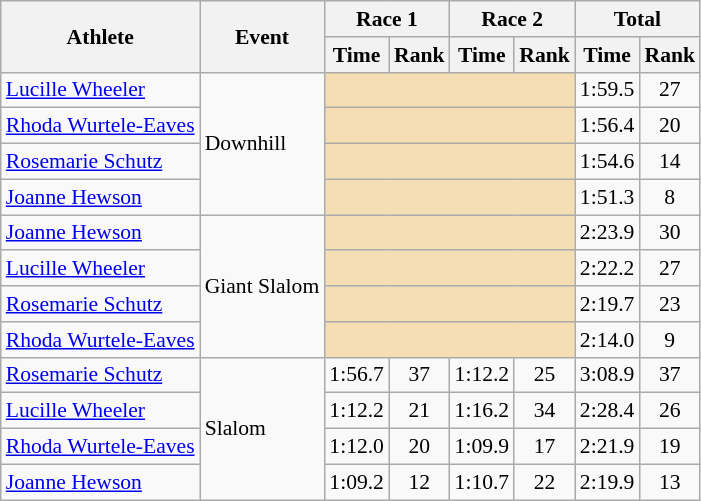<table class="wikitable" style="font-size:90%">
<tr>
<th rowspan="2">Athlete</th>
<th rowspan="2">Event</th>
<th colspan="2">Race 1</th>
<th colspan="2">Race 2</th>
<th colspan="2">Total</th>
</tr>
<tr>
<th>Time</th>
<th>Rank</th>
<th>Time</th>
<th>Rank</th>
<th>Time</th>
<th>Rank</th>
</tr>
<tr>
<td><a href='#'>Lucille Wheeler</a></td>
<td rowspan="4">Downhill</td>
<td colspan="4" bgcolor="wheat"></td>
<td align="center">1:59.5</td>
<td align="center">27</td>
</tr>
<tr>
<td><a href='#'>Rhoda Wurtele-Eaves</a></td>
<td colspan="4" bgcolor="wheat"></td>
<td align="center">1:56.4</td>
<td align="center">20</td>
</tr>
<tr>
<td><a href='#'>Rosemarie Schutz</a></td>
<td colspan="4" bgcolor="wheat"></td>
<td align="center">1:54.6</td>
<td align="center">14</td>
</tr>
<tr>
<td><a href='#'>Joanne Hewson</a></td>
<td colspan="4" bgcolor="wheat"></td>
<td align="center">1:51.3</td>
<td align="center">8</td>
</tr>
<tr>
<td><a href='#'>Joanne Hewson</a></td>
<td rowspan="4">Giant Slalom</td>
<td colspan="4" bgcolor="wheat"></td>
<td align="center">2:23.9</td>
<td align="center">30</td>
</tr>
<tr>
<td><a href='#'>Lucille Wheeler</a></td>
<td colspan="4" bgcolor="wheat"></td>
<td align="center">2:22.2</td>
<td align="center">27</td>
</tr>
<tr>
<td><a href='#'>Rosemarie Schutz</a></td>
<td colspan="4" bgcolor="wheat"></td>
<td align="center">2:19.7</td>
<td align="center">23</td>
</tr>
<tr>
<td><a href='#'>Rhoda Wurtele-Eaves</a></td>
<td colspan="4" bgcolor="wheat"></td>
<td align="center">2:14.0</td>
<td align="center">9</td>
</tr>
<tr>
<td><a href='#'>Rosemarie Schutz</a></td>
<td rowspan="4">Slalom</td>
<td align="center">1:56.7</td>
<td align="center">37</td>
<td align="center">1:12.2</td>
<td align="center">25</td>
<td align="center">3:08.9</td>
<td align="center">37</td>
</tr>
<tr>
<td><a href='#'>Lucille Wheeler</a></td>
<td align="center">1:12.2</td>
<td align="center">21</td>
<td align="center">1:16.2</td>
<td align="center">34</td>
<td align="center">2:28.4</td>
<td align="center">26</td>
</tr>
<tr>
<td><a href='#'>Rhoda Wurtele-Eaves</a></td>
<td align="center">1:12.0</td>
<td align="center">20</td>
<td align="center">1:09.9</td>
<td align="center">17</td>
<td align="center">2:21.9</td>
<td align="center">19</td>
</tr>
<tr>
<td><a href='#'>Joanne Hewson</a></td>
<td align="center">1:09.2</td>
<td align="center">12</td>
<td align="center">1:10.7</td>
<td align="center">22</td>
<td align="center">2:19.9</td>
<td align="center">13</td>
</tr>
</table>
